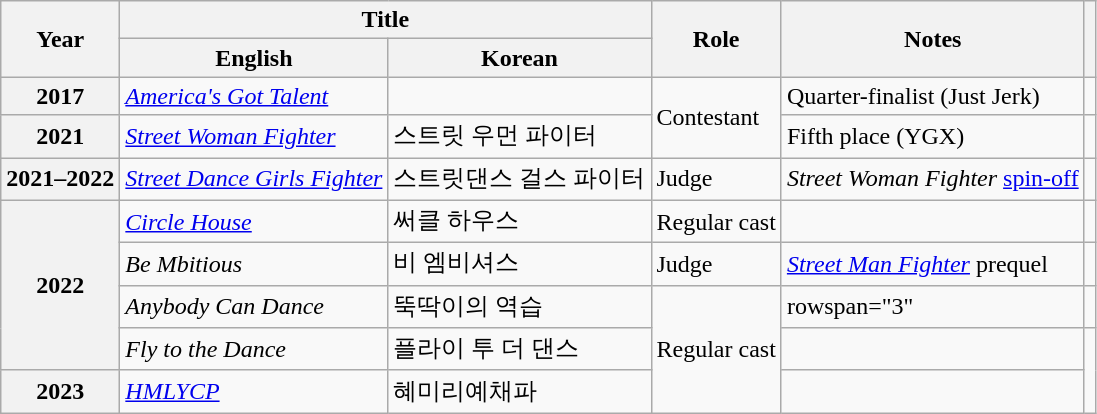<table class="wikitable sortable plainrowheaders">
<tr>
<th scope="col" rowspan="2">Year</th>
<th scope="col" colspan="2">Title</th>
<th scope="col" rowspan="2">Role</th>
<th scope="col" rowspan="2">Notes</th>
<th scope="col" rowspan="2" class="unsortable"></th>
</tr>
<tr>
<th scope="col">English</th>
<th scope="col">Korean</th>
</tr>
<tr>
<th scope="row">2017</th>
<td><em><a href='#'>America's Got Talent</a></em></td>
<td></td>
<td rowspan="2">Contestant</td>
<td>Quarter-finalist (Just Jerk)</td>
<td style="text-align:center"></td>
</tr>
<tr>
<th scope="row">2021</th>
<td><em><a href='#'>Street Woman Fighter</a></em></td>
<td>스트릿 우먼 파이터</td>
<td>Fifth place (YGX)</td>
<td style="text-align:center"></td>
</tr>
<tr>
<th scope="row">2021–2022</th>
<td><em><a href='#'>Street Dance Girls Fighter</a></em></td>
<td>스트릿댄스 걸스 파이터</td>
<td>Judge</td>
<td><em>Street Woman Fighter</em> <a href='#'>spin-off</a></td>
<td style="text-align:center"></td>
</tr>
<tr>
<th scope="row" rowspan="4">2022</th>
<td><em><a href='#'>Circle House</a></em></td>
<td>써클 하우스</td>
<td>Regular cast</td>
<td></td>
<td style="text-align:center"></td>
</tr>
<tr>
<td><em>Be Mbitious</em></td>
<td>비 엠비셔스</td>
<td>Judge</td>
<td><em><a href='#'>Street Man Fighter</a></em> prequel</td>
<td style="text-align:center"></td>
</tr>
<tr>
<td><em>Anybody Can Dance</em></td>
<td>뚝딱이의 역습</td>
<td rowspan="3">Regular cast</td>
<td>rowspan="3" </td>
<td style="text-align:center"></td>
</tr>
<tr>
<td><em>Fly to the Dance</em></td>
<td>플라이 투 더 댄스</td>
<td style="text-align:center"></td>
</tr>
<tr>
<th scope="row">2023</th>
<td><em><a href='#'>HMLYCP</a></em></td>
<td>혜미리예채파</td>
<td style="text-align:center"></td>
</tr>
</table>
